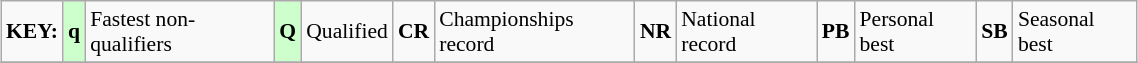<table class="wikitable" style="margin:0.5em auto; font-size:90%;position:relative;" width=60%>
<tr>
<td><strong>KEY:</strong></td>
<td bgcolor=ccffcc align=center><strong>q</strong></td>
<td>Fastest non-qualifiers</td>
<td bgcolor=ccffcc align=center><strong>Q</strong></td>
<td>Qualified</td>
<td align=center><strong>CR</strong></td>
<td>Championships record</td>
<td align=center><strong>NR</strong></td>
<td>National record</td>
<td align=center><strong>PB</strong></td>
<td>Personal best</td>
<td align=center><strong>SB</strong></td>
<td>Seasonal best</td>
</tr>
<tr>
</tr>
</table>
